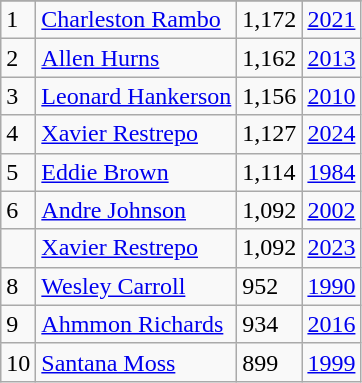<table class="wikitable">
<tr>
</tr>
<tr>
<td>1</td>
<td><a href='#'>Charleston Rambo</a></td>
<td>1,172</td>
<td><a href='#'>2021</a></td>
</tr>
<tr>
<td>2</td>
<td><a href='#'>Allen Hurns</a></td>
<td>1,162</td>
<td><a href='#'>2013</a></td>
</tr>
<tr>
<td>3</td>
<td><a href='#'>Leonard Hankerson</a></td>
<td>1,156</td>
<td><a href='#'>2010</a></td>
</tr>
<tr>
<td>4</td>
<td><a href='#'>Xavier Restrepo</a></td>
<td>1,127</td>
<td><a href='#'>2024</a></td>
</tr>
<tr>
<td>5</td>
<td><a href='#'>Eddie Brown</a></td>
<td>1,114</td>
<td><a href='#'>1984</a></td>
</tr>
<tr>
<td>6</td>
<td><a href='#'>Andre Johnson</a></td>
<td>1,092</td>
<td><a href='#'>2002</a></td>
</tr>
<tr>
<td></td>
<td><a href='#'>Xavier Restrepo</a></td>
<td>1,092</td>
<td><a href='#'>2023</a></td>
</tr>
<tr>
<td>8</td>
<td><a href='#'>Wesley Carroll</a></td>
<td>952</td>
<td><a href='#'>1990</a></td>
</tr>
<tr>
<td>9</td>
<td><a href='#'>Ahmmon Richards</a></td>
<td>934</td>
<td><a href='#'>2016</a></td>
</tr>
<tr>
<td>10</td>
<td><a href='#'>Santana Moss</a></td>
<td>899</td>
<td><a href='#'>1999</a></td>
</tr>
</table>
